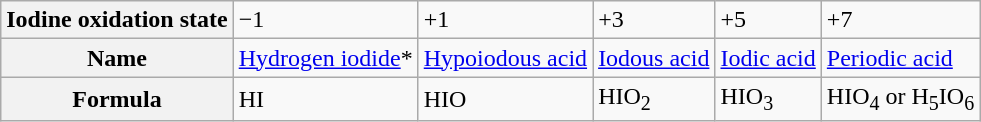<table class="wikitable">
<tr>
<th>Iodine oxidation state</th>
<td>−1</td>
<td>+1</td>
<td>+3</td>
<td>+5</td>
<td>+7</td>
</tr>
<tr>
<th>Name</th>
<td><a href='#'>Hydrogen iodide</a>*</td>
<td><a href='#'>Hypoiodous acid</a></td>
<td><a href='#'>Iodous acid</a></td>
<td><a href='#'>Iodic acid</a></td>
<td><a href='#'>Periodic acid</a></td>
</tr>
<tr>
<th>Formula</th>
<td>HI</td>
<td>HIO</td>
<td>HIO<sub>2</sub></td>
<td>HIO<sub>3</sub></td>
<td>HIO<sub>4</sub> or H<sub>5</sub>IO<sub>6</sub></td>
</tr>
</table>
